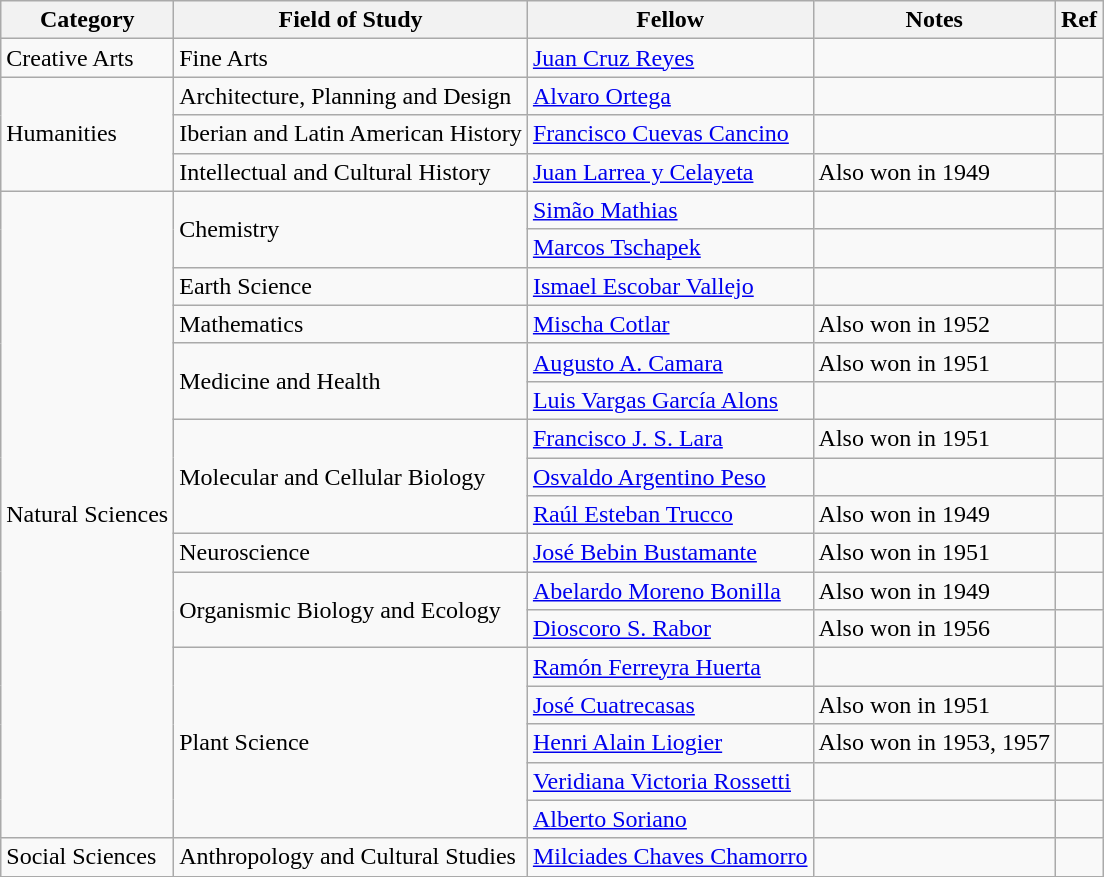<table class="wikitable sortable">
<tr>
<th>Category</th>
<th>Field of Study</th>
<th>Fellow</th>
<th>Notes</th>
<th class="unsortable">Ref</th>
</tr>
<tr>
<td>Creative Arts</td>
<td>Fine Arts</td>
<td><a href='#'>Juan Cruz Reyes</a></td>
<td></td>
<td></td>
</tr>
<tr>
<td rowspan="3">Humanities</td>
<td>Architecture, Planning and Design</td>
<td><a href='#'>Alvaro Ortega</a></td>
<td></td>
<td></td>
</tr>
<tr>
<td>Iberian and Latin American History</td>
<td><a href='#'>Francisco Cuevas Cancino</a> </td>
<td></td>
<td></td>
</tr>
<tr>
<td>Intellectual and Cultural History</td>
<td><a href='#'>Juan Larrea y Celayeta</a> </td>
<td>Also won in 1949</td>
<td></td>
</tr>
<tr>
<td rowspan="17">Natural Sciences</td>
<td rowspan="2">Chemistry</td>
<td><a href='#'>Simão Mathias</a></td>
<td></td>
<td></td>
</tr>
<tr>
<td><a href='#'>Marcos Tschapek</a></td>
<td></td>
<td></td>
</tr>
<tr>
<td>Earth Science</td>
<td><a href='#'>Ismael Escobar Vallejo</a></td>
<td></td>
<td></td>
</tr>
<tr>
<td>Mathematics</td>
<td><a href='#'>Mischa Cotlar</a></td>
<td>Also won in 1952</td>
<td></td>
</tr>
<tr>
<td rowspan="2">Medicine and Health</td>
<td><a href='#'>Augusto A. Camara</a></td>
<td>Also won in 1951</td>
<td></td>
</tr>
<tr>
<td><a href='#'>Luis Vargas García Alons</a></td>
<td></td>
<td></td>
</tr>
<tr>
<td rowspan="3">Molecular and Cellular Biology</td>
<td><a href='#'>Francisco J. S. Lara</a></td>
<td>Also won in 1951</td>
<td></td>
</tr>
<tr>
<td><a href='#'>Osvaldo Argentino Peso</a></td>
<td></td>
<td></td>
</tr>
<tr>
<td><a href='#'>Raúl Esteban Trucco</a></td>
<td>Also won in 1949</td>
<td></td>
</tr>
<tr>
<td>Neuroscience</td>
<td><a href='#'>José Bebin Bustamante</a></td>
<td>Also won in 1951</td>
<td></td>
</tr>
<tr>
<td rowspan="2">Organismic Biology and Ecology</td>
<td><a href='#'>Abelardo Moreno Bonilla</a></td>
<td>Also won in 1949</td>
<td></td>
</tr>
<tr>
<td><a href='#'>Dioscoro S. Rabor</a></td>
<td>Also won in 1956</td>
<td></td>
</tr>
<tr>
<td rowspan="5">Plant Science</td>
<td><a href='#'>Ramón Ferreyra Huerta</a> </td>
<td></td>
<td></td>
</tr>
<tr>
<td><a href='#'>José Cuatrecasas</a></td>
<td>Also won in 1951</td>
<td></td>
</tr>
<tr>
<td><a href='#'>Henri Alain Liogier</a></td>
<td>Also won in 1953, 1957</td>
<td></td>
</tr>
<tr>
<td><a href='#'>Veridiana Victoria Rossetti</a></td>
<td></td>
<td></td>
</tr>
<tr>
<td><a href='#'>Alberto Soriano</a></td>
<td></td>
<td></td>
</tr>
<tr>
<td>Social Sciences</td>
<td>Anthropology and Cultural Studies</td>
<td><a href='#'>Milciades Chaves Chamorro</a></td>
<td></td>
<td></td>
</tr>
</table>
